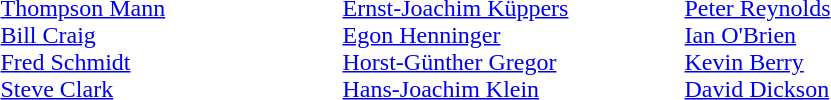<table>
<tr>
<td style="width:14em" valign=top><br><a href='#'>Thompson Mann</a><br><a href='#'>Bill Craig</a><br><a href='#'>Fred Schmidt</a><br><a href='#'>Steve Clark</a></td>
<td style="width:14em" valign=top><br><a href='#'>Ernst-Joachim Küppers</a><br><a href='#'>Egon Henninger</a><br><a href='#'>Horst-Günther Gregor</a><br><a href='#'>Hans-Joachim Klein</a></td>
<td style="width:14em" valign=top><br><a href='#'>Peter Reynolds</a><br><a href='#'>Ian O'Brien</a><br><a href='#'>Kevin Berry</a><br><a href='#'>David Dickson</a></td>
</tr>
</table>
